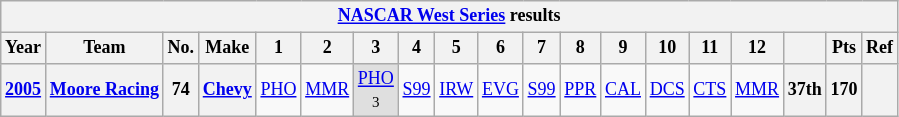<table class="wikitable" style="text-align:center; font-size:75%">
<tr>
<th colspan=23><a href='#'>NASCAR West Series</a> results</th>
</tr>
<tr>
<th>Year</th>
<th>Team</th>
<th>No.</th>
<th>Make</th>
<th>1</th>
<th>2</th>
<th>3</th>
<th>4</th>
<th>5</th>
<th>6</th>
<th>7</th>
<th>8</th>
<th>9</th>
<th>10</th>
<th>11</th>
<th>12</th>
<th></th>
<th>Pts</th>
<th>Ref</th>
</tr>
<tr>
<th><a href='#'>2005</a></th>
<th><a href='#'>Moore Racing</a></th>
<th>74</th>
<th><a href='#'>Chevy</a></th>
<td><a href='#'>PHO</a></td>
<td><a href='#'>MMR</a></td>
<td style="background:#DFDFDF;"><a href='#'>PHO</a><br><small>3</small></td>
<td><a href='#'>S99</a></td>
<td><a href='#'>IRW</a></td>
<td><a href='#'>EVG</a></td>
<td><a href='#'>S99</a></td>
<td><a href='#'>PPR</a></td>
<td><a href='#'>CAL</a></td>
<td><a href='#'>DCS</a></td>
<td><a href='#'>CTS</a></td>
<td><a href='#'>MMR</a></td>
<th>37th</th>
<th>170</th>
<th></th>
</tr>
</table>
